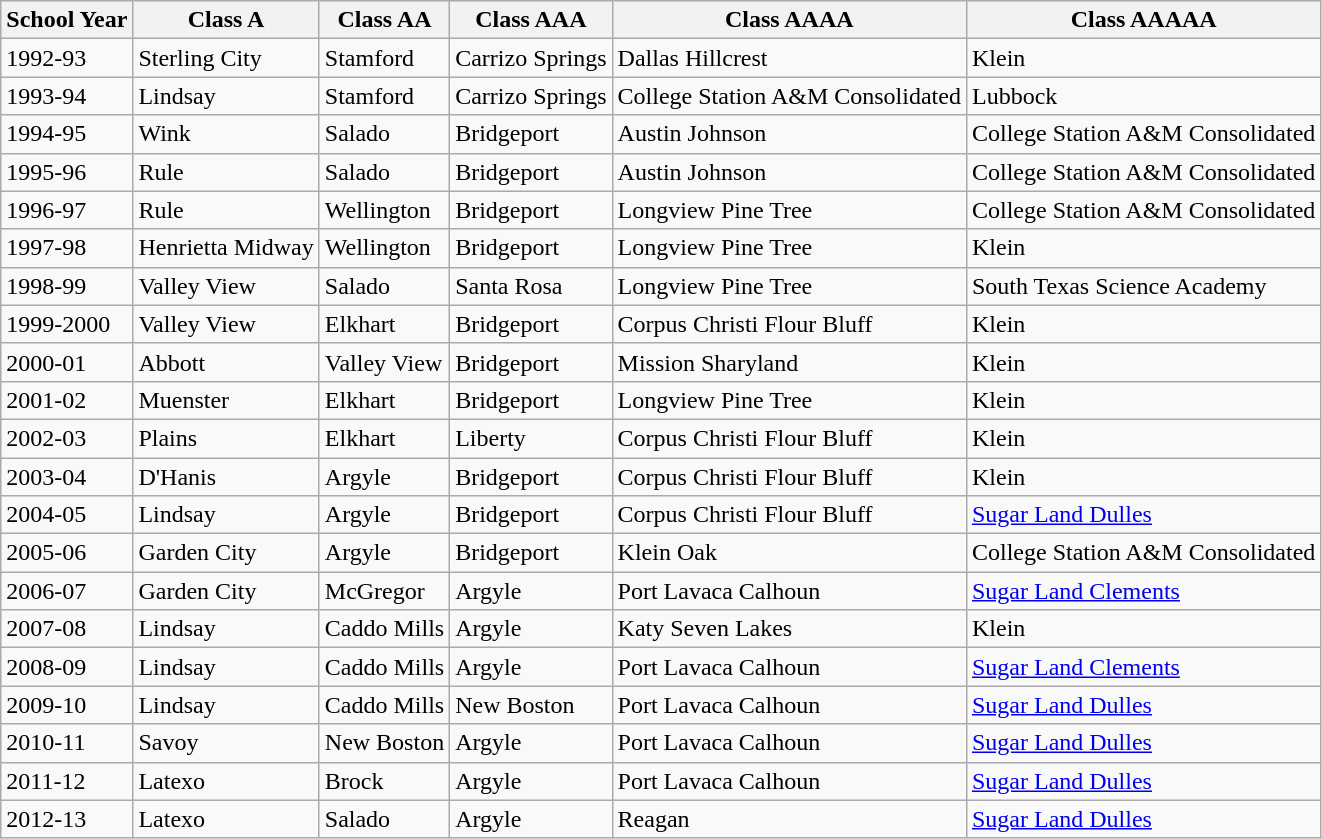<table class="wikitable sortable">
<tr>
<th>School Year</th>
<th>Class A</th>
<th>Class AA</th>
<th>Class AAA</th>
<th>Class AAAA</th>
<th>Class AAAAA</th>
</tr>
<tr>
<td>1992-93</td>
<td>Sterling City</td>
<td>Stamford</td>
<td>Carrizo Springs</td>
<td>Dallas Hillcrest</td>
<td>Klein</td>
</tr>
<tr>
<td>1993-94</td>
<td>Lindsay</td>
<td>Stamford</td>
<td>Carrizo Springs</td>
<td>College Station A&M Consolidated</td>
<td>Lubbock</td>
</tr>
<tr>
<td>1994-95</td>
<td>Wink</td>
<td>Salado</td>
<td>Bridgeport</td>
<td>Austin Johnson</td>
<td>College Station A&M Consolidated</td>
</tr>
<tr>
<td>1995-96</td>
<td>Rule</td>
<td>Salado</td>
<td>Bridgeport</td>
<td>Austin Johnson</td>
<td>College Station A&M Consolidated</td>
</tr>
<tr>
<td>1996-97</td>
<td>Rule</td>
<td>Wellington</td>
<td>Bridgeport</td>
<td>Longview Pine Tree</td>
<td>College Station A&M Consolidated</td>
</tr>
<tr>
<td>1997-98</td>
<td>Henrietta Midway</td>
<td>Wellington</td>
<td>Bridgeport</td>
<td>Longview Pine Tree</td>
<td>Klein</td>
</tr>
<tr>
<td>1998-99</td>
<td>Valley View</td>
<td>Salado</td>
<td>Santa Rosa</td>
<td>Longview Pine Tree</td>
<td>South Texas Science Academy</td>
</tr>
<tr>
<td>1999-2000</td>
<td>Valley View</td>
<td>Elkhart</td>
<td>Bridgeport</td>
<td>Corpus Christi Flour Bluff</td>
<td>Klein</td>
</tr>
<tr>
<td>2000-01</td>
<td>Abbott</td>
<td>Valley View</td>
<td>Bridgeport</td>
<td>Mission Sharyland</td>
<td>Klein</td>
</tr>
<tr>
<td>2001-02</td>
<td>Muenster</td>
<td>Elkhart</td>
<td>Bridgeport</td>
<td>Longview Pine Tree</td>
<td>Klein</td>
</tr>
<tr>
<td>2002-03</td>
<td>Plains</td>
<td>Elkhart</td>
<td>Liberty</td>
<td>Corpus Christi Flour Bluff</td>
<td>Klein</td>
</tr>
<tr>
<td>2003-04</td>
<td>D'Hanis</td>
<td>Argyle</td>
<td>Bridgeport</td>
<td>Corpus Christi Flour Bluff</td>
<td>Klein</td>
</tr>
<tr>
<td>2004-05</td>
<td>Lindsay</td>
<td>Argyle</td>
<td>Bridgeport</td>
<td>Corpus Christi Flour Bluff</td>
<td><a href='#'>Sugar Land Dulles</a></td>
</tr>
<tr>
<td>2005-06</td>
<td>Garden City</td>
<td>Argyle</td>
<td>Bridgeport</td>
<td>Klein Oak</td>
<td>College Station A&M Consolidated</td>
</tr>
<tr>
<td>2006-07</td>
<td>Garden City</td>
<td>McGregor</td>
<td>Argyle</td>
<td>Port Lavaca Calhoun</td>
<td><a href='#'>Sugar Land Clements</a></td>
</tr>
<tr>
<td>2007-08</td>
<td>Lindsay</td>
<td>Caddo Mills</td>
<td>Argyle</td>
<td>Katy Seven Lakes</td>
<td>Klein</td>
</tr>
<tr>
<td>2008-09</td>
<td>Lindsay</td>
<td>Caddo Mills</td>
<td>Argyle</td>
<td>Port Lavaca Calhoun</td>
<td><a href='#'>Sugar Land Clements</a></td>
</tr>
<tr>
<td>2009-10</td>
<td>Lindsay</td>
<td>Caddo Mills</td>
<td>New Boston</td>
<td>Port Lavaca Calhoun</td>
<td><a href='#'>Sugar Land Dulles</a></td>
</tr>
<tr>
<td>2010-11</td>
<td>Savoy</td>
<td>New Boston</td>
<td>Argyle</td>
<td>Port Lavaca Calhoun</td>
<td><a href='#'>Sugar Land Dulles</a></td>
</tr>
<tr>
<td>2011-12</td>
<td>Latexo</td>
<td>Brock</td>
<td>Argyle</td>
<td>Port Lavaca Calhoun</td>
<td><a href='#'>Sugar Land Dulles</a></td>
</tr>
<tr>
<td>2012-13</td>
<td>Latexo</td>
<td>Salado</td>
<td>Argyle</td>
<td>Reagan</td>
<td><a href='#'>Sugar Land Dulles</a></td>
</tr>
</table>
